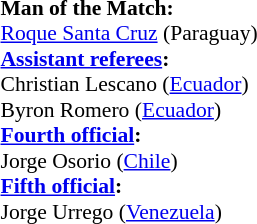<table width=50% style="font-size: 90%">
<tr>
<td><br><strong>Man of the Match:</strong>
<br><a href='#'>Roque Santa Cruz</a> (Paraguay)<br><strong><a href='#'>Assistant referees</a>:</strong>
<br>Christian Lescano (<a href='#'>Ecuador</a>)
<br>Byron Romero (<a href='#'>Ecuador</a>)
<br><strong><a href='#'>Fourth official</a>:</strong>
<br>Jorge Osorio (<a href='#'>Chile</a>)
<br><strong><a href='#'>Fifth official</a>:</strong>
<br>Jorge Urrego (<a href='#'>Venezuela</a>)</td>
</tr>
</table>
